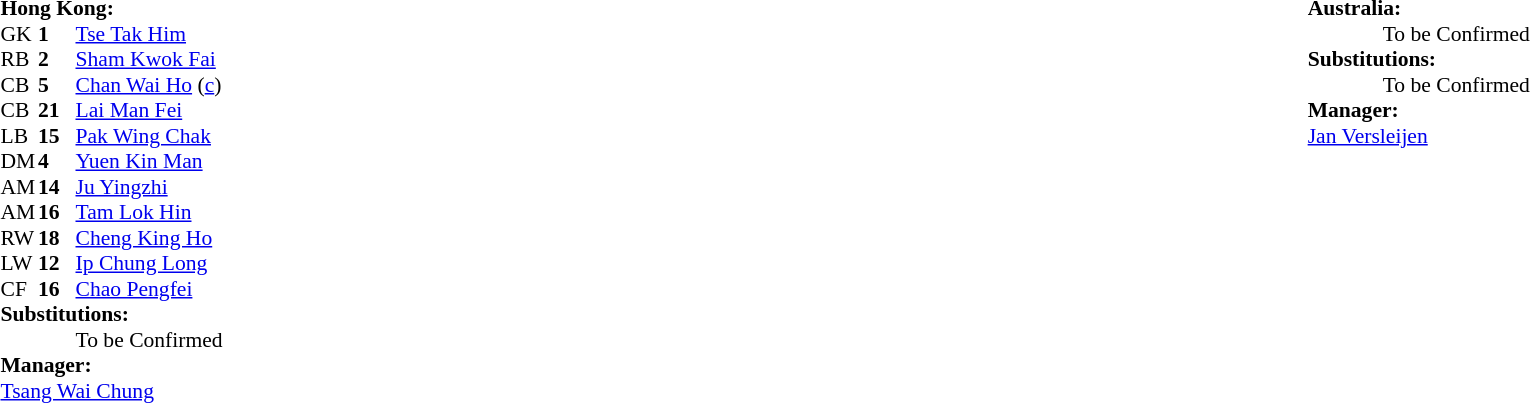<table style="width:100%;">
<tr>
<td style="vertical-align:top; width:50%;"><br><table style="font-size: 90%" cellspacing="0" cellpadding="0">
<tr>
<td colspan=4><strong>Hong Kong:</strong></td>
</tr>
<tr>
<th width=25></th>
<th width=25></th>
</tr>
<tr>
<td>GK</td>
<td><strong>1</strong></td>
<td><a href='#'>Tse Tak Him</a></td>
</tr>
<tr>
<td>RB</td>
<td><strong>2</strong></td>
<td><a href='#'>Sham Kwok Fai</a></td>
</tr>
<tr>
<td>CB</td>
<td><strong>5</strong></td>
<td><a href='#'>Chan Wai Ho</a> (<a href='#'>c</a>)</td>
</tr>
<tr>
<td>CB</td>
<td><strong>21</strong></td>
<td><a href='#'>Lai Man Fei</a></td>
</tr>
<tr>
<td>LB</td>
<td><strong>15</strong></td>
<td><a href='#'>Pak Wing Chak</a></td>
</tr>
<tr>
<td>DM</td>
<td><strong>4</strong></td>
<td><a href='#'>Yuen Kin Man</a></td>
</tr>
<tr>
<td>AM</td>
<td><strong>14</strong></td>
<td><a href='#'>Ju Yingzhi</a></td>
</tr>
<tr>
<td>AM</td>
<td><strong>16</strong></td>
<td><a href='#'>Tam Lok Hin</a></td>
</tr>
<tr>
<td>RW</td>
<td><strong>18</strong></td>
<td><a href='#'>Cheng King Ho</a></td>
</tr>
<tr>
<td>LW</td>
<td><strong>12</strong></td>
<td><a href='#'>Ip Chung Long</a></td>
</tr>
<tr>
<td>CF</td>
<td><strong>16</strong></td>
<td><a href='#'>Chao Pengfei</a></td>
</tr>
<tr>
<td colspan=3><strong>Substitutions:</strong></td>
</tr>
<tr>
<td></td>
<td><strong> </strong></td>
<td>To be Confirmed</td>
</tr>
<tr>
<td></td>
<td><strong> </strong></td>
<td></td>
</tr>
<tr>
<td></td>
<td><strong> </strong></td>
<td></td>
</tr>
<tr>
<td></td>
<td><strong> </strong></td>
<td></td>
</tr>
<tr>
<td></td>
<td><strong> </strong></td>
<td></td>
</tr>
<tr>
<td></td>
<td><strong> </strong></td>
<td></td>
</tr>
<tr>
<td></td>
<td><strong> </strong></td>
<td></td>
</tr>
<tr>
<td></td>
<td><strong> </strong></td>
<td></td>
</tr>
<tr>
<td></td>
<td><strong> </strong></td>
<td></td>
</tr>
<tr>
<td colspan=3><strong>Manager:</strong></td>
</tr>
<tr>
<td colspan=4><a href='#'>Tsang Wai Chung</a></td>
</tr>
</table>
</td>
<td valign="top"></td>
<td style="vertical-align:top; width:50%;"><br><table cellspacing="0" cellpadding="0" style="font-size:90%; margin:auto;">
<tr>
<td colspan=4><strong>Australia:</strong></td>
</tr>
<tr>
<th width=25></th>
<th width=25></th>
</tr>
<tr>
<td></td>
<td><strong> </strong></td>
<td>To be Confirmed</td>
</tr>
<tr>
<td></td>
<td><strong> </strong></td>
<td></td>
</tr>
<tr>
<td></td>
<td><strong> </strong></td>
<td></td>
</tr>
<tr>
<td></td>
<td><strong> </strong></td>
<td></td>
</tr>
<tr>
<td></td>
<td><strong> </strong></td>
<td></td>
</tr>
<tr>
<td></td>
<td><strong> </strong></td>
<td></td>
</tr>
<tr>
<td></td>
<td><strong> </strong></td>
<td></td>
</tr>
<tr>
<td></td>
<td><strong> </strong></td>
<td></td>
</tr>
<tr>
<td></td>
<td><strong> </strong></td>
<td></td>
</tr>
<tr>
<td></td>
<td><strong> </strong></td>
<td></td>
</tr>
<tr>
<td></td>
<td><strong> </strong></td>
<td></td>
</tr>
<tr>
<td colspan=3><strong>Substitutions:</strong></td>
</tr>
<tr>
<td></td>
<td><strong> </strong></td>
<td>To be Confirmed</td>
</tr>
<tr>
<td></td>
<td><strong> </strong></td>
<td></td>
</tr>
<tr>
<td></td>
<td><strong> </strong></td>
<td></td>
</tr>
<tr>
<td></td>
<td><strong> </strong></td>
<td></td>
</tr>
<tr>
<td></td>
<td><strong> </strong></td>
<td></td>
</tr>
<tr>
<td></td>
<td><strong> </strong></td>
<td></td>
</tr>
<tr>
<td></td>
<td><strong> </strong></td>
<td></td>
</tr>
<tr>
<td></td>
<td><strong> </strong></td>
<td></td>
</tr>
<tr>
<td></td>
<td><strong> </strong></td>
<td></td>
</tr>
<tr>
<td colspan=3><strong>Manager:</strong></td>
</tr>
<tr>
<td colspan=4> <a href='#'>Jan Versleijen</a></td>
</tr>
</table>
</td>
</tr>
</table>
